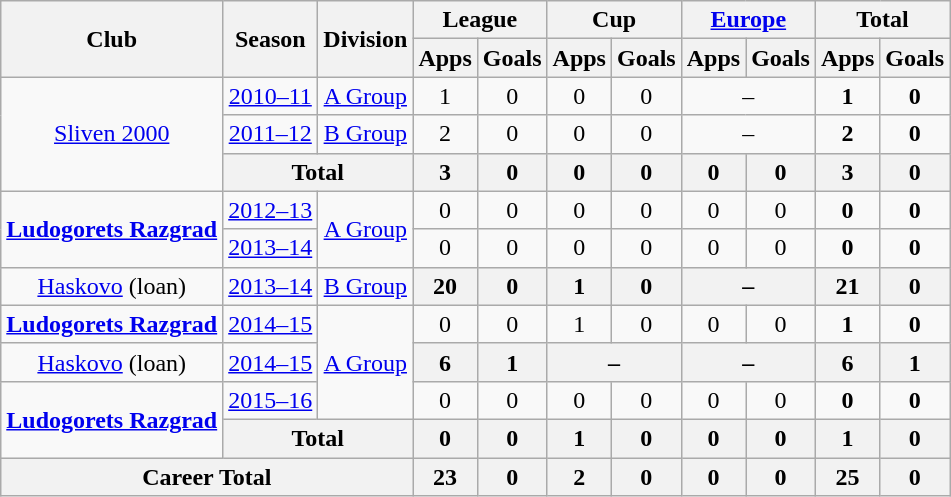<table class="wikitable" style="font-size:100%; text-align: center">
<tr>
<th rowspan=2>Club</th>
<th rowspan=2>Season</th>
<th rowspan="2">Division</th>
<th colspan=2>League</th>
<th colspan=2>Cup</th>
<th colspan=2><a href='#'>Europe</a></th>
<th colspan=2>Total</th>
</tr>
<tr>
<th>Apps</th>
<th>Goals</th>
<th>Apps</th>
<th>Goals</th>
<th>Apps</th>
<th>Goals</th>
<th>Apps</th>
<th>Goals</th>
</tr>
<tr>
<td rowspan=3><a href='#'>Sliven 2000</a></td>
<td><a href='#'>2010–11</a></td>
<td><a href='#'>A Group</a></td>
<td>1</td>
<td>0</td>
<td>0</td>
<td>0</td>
<td colspan="2">–</td>
<td><strong>1</strong></td>
<td><strong>0</strong></td>
</tr>
<tr>
<td><a href='#'>2011–12</a></td>
<td><a href='#'>B Group</a></td>
<td>2</td>
<td>0</td>
<td>0</td>
<td>0</td>
<td colspan="2">–</td>
<td><strong>2</strong></td>
<td><strong>0</strong></td>
</tr>
<tr>
<th colspan=2>Total</th>
<th>3</th>
<th>0</th>
<th>0</th>
<th>0</th>
<th>0</th>
<th>0</th>
<th>3</th>
<th>0</th>
</tr>
<tr>
<td rowspan=2><strong><a href='#'>Ludogorets Razgrad</a></strong></td>
<td><a href='#'>2012–13</a></td>
<td rowspan="2"><a href='#'>A Group</a></td>
<td>0</td>
<td>0</td>
<td>0</td>
<td>0</td>
<td>0</td>
<td>0</td>
<td><strong>0</strong></td>
<td><strong>0</strong></td>
</tr>
<tr>
<td><a href='#'>2013–14</a></td>
<td>0</td>
<td>0</td>
<td>0</td>
<td>0</td>
<td>0</td>
<td>0</td>
<td><strong>0</strong></td>
<td><strong>0</strong></td>
</tr>
<tr>
<td><a href='#'>Haskovo</a> (loan)</td>
<td><a href='#'>2013–14</a></td>
<td><a href='#'>B Group</a></td>
<th>20</th>
<th>0</th>
<th>1</th>
<th>0</th>
<th colspan="2">–</th>
<th><strong>21</strong></th>
<th><strong>0</strong></th>
</tr>
<tr>
<td rowspan=1><strong><a href='#'>Ludogorets Razgrad</a></strong></td>
<td><a href='#'>2014–15</a></td>
<td rowspan="3"><a href='#'>A Group</a></td>
<td>0</td>
<td>0</td>
<td>1</td>
<td>0</td>
<td>0</td>
<td>0</td>
<td><strong>1</strong></td>
<td><strong>0</strong></td>
</tr>
<tr>
<td><a href='#'>Haskovo</a> (loan)</td>
<td><a href='#'>2014–15</a></td>
<th>6</th>
<th>1</th>
<th colspan="2">–</th>
<th colspan="2">–</th>
<th><strong>6</strong></th>
<th><strong>1</strong></th>
</tr>
<tr>
<td rowspan=2><strong><a href='#'>Ludogorets Razgrad</a></strong></td>
<td><a href='#'>2015–16</a></td>
<td>0</td>
<td>0</td>
<td>0</td>
<td>0</td>
<td>0</td>
<td>0</td>
<td><strong>0</strong></td>
<td><strong>0</strong></td>
</tr>
<tr>
<th colspan=2>Total</th>
<th>0</th>
<th>0</th>
<th>1</th>
<th>0</th>
<th>0</th>
<th>0</th>
<th>1</th>
<th>0</th>
</tr>
<tr>
<th colspan=3>Career Total</th>
<th>23</th>
<th>0</th>
<th>2</th>
<th>0</th>
<th>0</th>
<th>0</th>
<th>25</th>
<th>0</th>
</tr>
</table>
